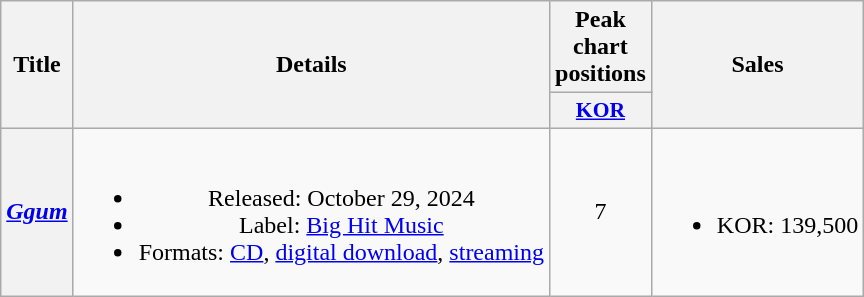<table class="wikitable plainrowheaders" style="text-align:center">
<tr>
<th scope="col" rowspan="2">Title</th>
<th scope="col" rowspan="2">Details</th>
<th scope="col" colspan="1">Peak chart positions</th>
<th scope="col" rowspan="2">Sales</th>
</tr>
<tr>
<th scope="col" style="font-size:90%; width:2.5em"><a href='#'>KOR</a><br></th>
</tr>
<tr>
<th scope="row"><em><a href='#'>Ggum</a></em></th>
<td><br><ul><li>Released: October 29, 2024</li><li>Label: <a href='#'>Big Hit Music</a></li><li>Formats: <a href='#'>CD</a>, <a href='#'>digital download</a>, <a href='#'>streaming</a></li></ul></td>
<td>7</td>
<td><br><ul><li>KOR: 139,500</li></ul></td>
</tr>
</table>
